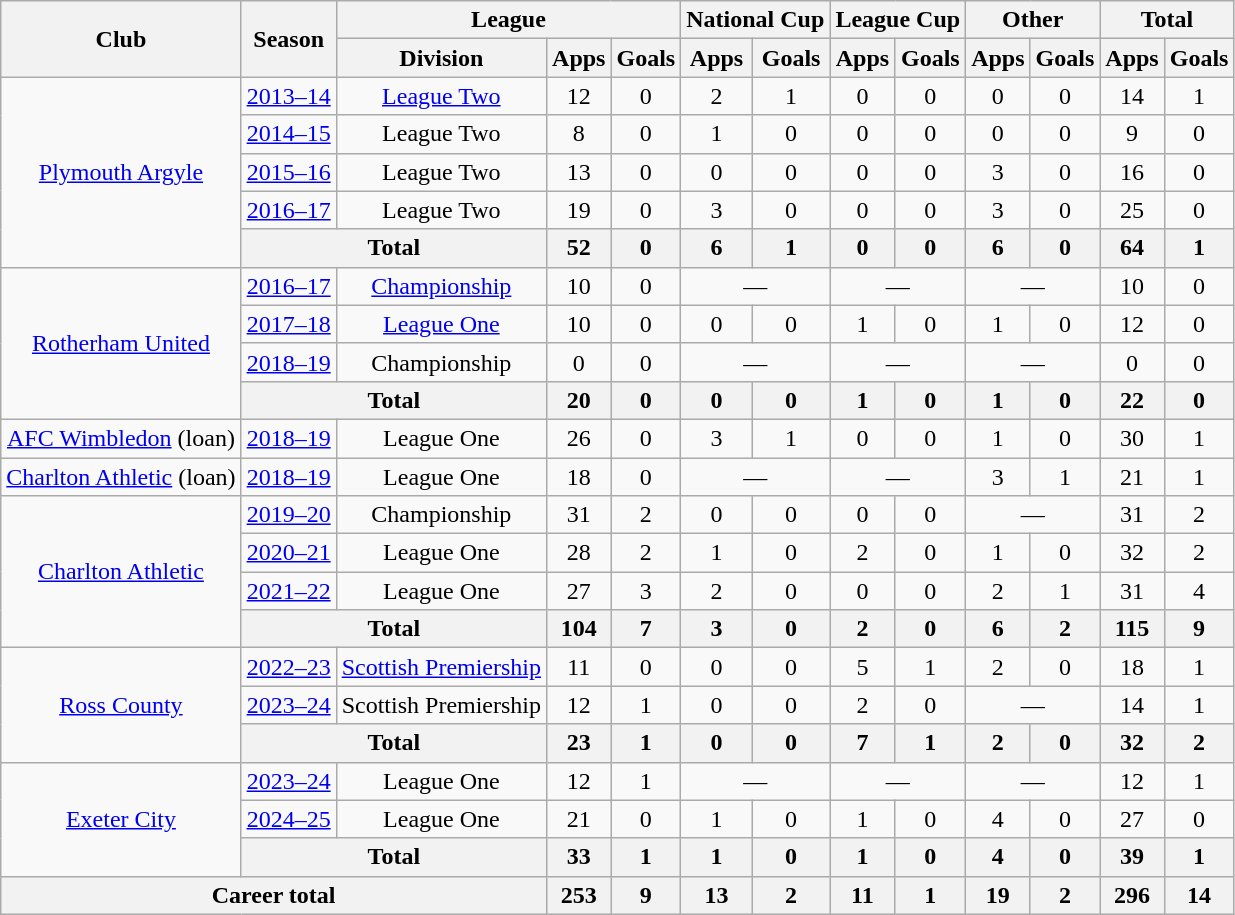<table class=wikitable style=text-align:center>
<tr>
<th rowspan=2>Club</th>
<th rowspan=2>Season</th>
<th colspan=3>League</th>
<th colspan=2>National Cup</th>
<th colspan=2>League Cup</th>
<th colspan=2>Other</th>
<th colspan=2>Total</th>
</tr>
<tr>
<th>Division</th>
<th>Apps</th>
<th>Goals</th>
<th>Apps</th>
<th>Goals</th>
<th>Apps</th>
<th>Goals</th>
<th>Apps</th>
<th>Goals</th>
<th>Apps</th>
<th>Goals</th>
</tr>
<tr>
<td rowspan=5><a href='#'>Plymouth Argyle</a></td>
<td><a href='#'>2013–14</a></td>
<td><a href='#'>League Two</a></td>
<td>12</td>
<td>0</td>
<td>2</td>
<td>1</td>
<td>0</td>
<td>0</td>
<td>0</td>
<td>0</td>
<td>14</td>
<td>1</td>
</tr>
<tr>
<td><a href='#'>2014–15</a></td>
<td>League Two</td>
<td>8</td>
<td>0</td>
<td>1</td>
<td>0</td>
<td>0</td>
<td>0</td>
<td>0</td>
<td>0</td>
<td>9</td>
<td>0</td>
</tr>
<tr>
<td><a href='#'>2015–16</a></td>
<td>League Two</td>
<td>13</td>
<td>0</td>
<td>0</td>
<td>0</td>
<td>0</td>
<td>0</td>
<td>3</td>
<td>0</td>
<td>16</td>
<td>0</td>
</tr>
<tr>
<td><a href='#'>2016–17</a></td>
<td>League Two</td>
<td>19</td>
<td>0</td>
<td>3</td>
<td>0</td>
<td>0</td>
<td>0</td>
<td>3</td>
<td>0</td>
<td>25</td>
<td>0</td>
</tr>
<tr>
<th colspan=2>Total</th>
<th>52</th>
<th>0</th>
<th>6</th>
<th>1</th>
<th>0</th>
<th>0</th>
<th>6</th>
<th>0</th>
<th>64</th>
<th>1</th>
</tr>
<tr>
<td rowspan=4><a href='#'>Rotherham United</a></td>
<td><a href='#'>2016–17</a></td>
<td><a href='#'>Championship</a></td>
<td>10</td>
<td>0</td>
<td colspan=2>—</td>
<td colspan=2>—</td>
<td colspan=2>—</td>
<td>10</td>
<td>0</td>
</tr>
<tr>
<td><a href='#'>2017–18</a></td>
<td><a href='#'>League One</a></td>
<td>10</td>
<td>0</td>
<td>0</td>
<td>0</td>
<td>1</td>
<td>0</td>
<td>1</td>
<td>0</td>
<td>12</td>
<td>0</td>
</tr>
<tr>
<td><a href='#'>2018–19</a></td>
<td>Championship</td>
<td>0</td>
<td>0</td>
<td colspan=2>—</td>
<td colspan=2>—</td>
<td colspan=2>—</td>
<td>0</td>
<td>0</td>
</tr>
<tr>
<th colspan=2>Total</th>
<th>20</th>
<th>0</th>
<th>0</th>
<th>0</th>
<th>1</th>
<th>0</th>
<th>1</th>
<th>0</th>
<th>22</th>
<th>0</th>
</tr>
<tr>
<td><a href='#'>AFC Wimbledon</a> (loan)</td>
<td><a href='#'>2018–19</a></td>
<td>League One</td>
<td>26</td>
<td>0</td>
<td>3</td>
<td>1</td>
<td>0</td>
<td>0</td>
<td>1</td>
<td>0</td>
<td>30</td>
<td>1</td>
</tr>
<tr>
<td><a href='#'>Charlton Athletic</a> (loan)</td>
<td><a href='#'>2018–19</a></td>
<td>League One</td>
<td>18</td>
<td>0</td>
<td colspan=2>—</td>
<td colspan=2>—</td>
<td>3</td>
<td>1</td>
<td>21</td>
<td>1</td>
</tr>
<tr>
<td rowspan=4><a href='#'>Charlton Athletic</a></td>
<td><a href='#'>2019–20</a></td>
<td>Championship</td>
<td>31</td>
<td>2</td>
<td>0</td>
<td>0</td>
<td>0</td>
<td>0</td>
<td colspan=2>—</td>
<td>31</td>
<td>2</td>
</tr>
<tr>
<td><a href='#'>2020–21</a></td>
<td>League One</td>
<td>28</td>
<td>2</td>
<td>1</td>
<td>0</td>
<td>2</td>
<td>0</td>
<td>1</td>
<td>0</td>
<td>32</td>
<td>2</td>
</tr>
<tr>
<td><a href='#'>2021–22</a></td>
<td>League One</td>
<td>27</td>
<td>3</td>
<td>2</td>
<td>0</td>
<td>0</td>
<td>0</td>
<td>2</td>
<td>1</td>
<td>31</td>
<td>4</td>
</tr>
<tr>
<th colspan=2>Total</th>
<th>104</th>
<th>7</th>
<th>3</th>
<th>0</th>
<th>2</th>
<th>0</th>
<th>6</th>
<th>2</th>
<th>115</th>
<th>9</th>
</tr>
<tr>
<td rowspan=3><a href='#'>Ross County</a></td>
<td><a href='#'>2022–23</a></td>
<td><a href='#'>Scottish Premiership</a></td>
<td>11</td>
<td>0</td>
<td>0</td>
<td>0</td>
<td>5</td>
<td>1</td>
<td>2</td>
<td>0</td>
<td>18</td>
<td>1</td>
</tr>
<tr>
<td><a href='#'>2023–24</a></td>
<td>Scottish Premiership</td>
<td>12</td>
<td>1</td>
<td>0</td>
<td>0</td>
<td>2</td>
<td>0</td>
<td colspan="2">—</td>
<td>14</td>
<td>1</td>
</tr>
<tr>
<th colspan=2>Total</th>
<th>23</th>
<th>1</th>
<th>0</th>
<th>0</th>
<th>7</th>
<th>1</th>
<th>2</th>
<th>0</th>
<th>32</th>
<th>2</th>
</tr>
<tr>
<td rowspan="3"><a href='#'>Exeter City</a></td>
<td><a href='#'>2023–24</a></td>
<td>League One</td>
<td>12</td>
<td>1</td>
<td colspan=2>—</td>
<td colspan=2>—</td>
<td colspan=2>—</td>
<td>12</td>
<td>1</td>
</tr>
<tr>
<td><a href='#'>2024–25</a></td>
<td>League One</td>
<td>21</td>
<td>0</td>
<td>1</td>
<td>0</td>
<td>1</td>
<td>0</td>
<td>4</td>
<td>0</td>
<td>27</td>
<td>0</td>
</tr>
<tr>
<th colspan=2>Total</th>
<th>33</th>
<th>1</th>
<th>1</th>
<th>0</th>
<th>1</th>
<th>0</th>
<th>4</th>
<th>0</th>
<th>39</th>
<th>1</th>
</tr>
<tr>
<th colspan=3>Career total</th>
<th>253</th>
<th>9</th>
<th>13</th>
<th>2</th>
<th>11</th>
<th>1</th>
<th>19</th>
<th>2</th>
<th>296</th>
<th>14</th>
</tr>
</table>
